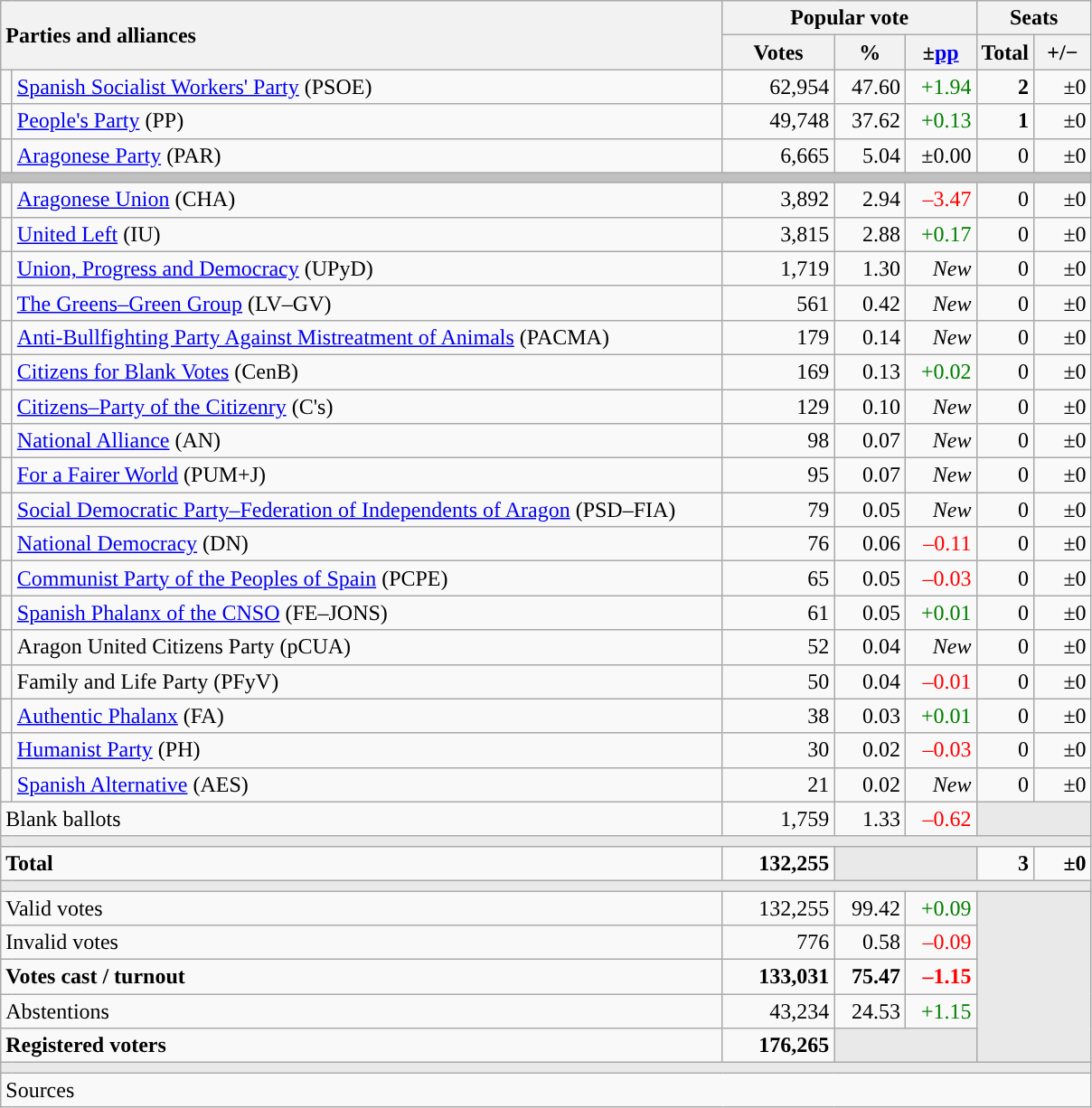<table class="wikitable" style="text-align:right;">
<tr>
<th style="text-align:left;" rowspan="2" colspan="2" width="525">Parties and alliances</th>
<th colspan="3">Popular vote</th>
<th colspan="2">Seats</th>
</tr>
<tr>
<th width="75">Votes</th>
<th width="45">%</th>
<th width="45">±<a href='#'>pp</a></th>
<th width="35">Total</th>
<th width="35">+/−</th>
</tr>
<tr>
<td width="1" style="color:inherit;background:"></td>
<td align="left"><a href='#'>Spanish Socialist Workers' Party</a> (PSOE)</td>
<td>62,954</td>
<td>47.60</td>
<td style="color:green;">+1.94</td>
<td><strong>2</strong></td>
<td>±0</td>
</tr>
<tr>
<td style="color:inherit;background:"></td>
<td align="left"><a href='#'>People's Party</a> (PP)</td>
<td>49,748</td>
<td>37.62</td>
<td style="color:green;">+0.13</td>
<td><strong>1</strong></td>
<td>±0</td>
</tr>
<tr>
<td style="color:inherit;background:"></td>
<td align="left"><a href='#'>Aragonese Party</a> (PAR)</td>
<td>6,665</td>
<td>5.04</td>
<td>±0.00</td>
<td>0</td>
<td>±0</td>
</tr>
<tr>
<td colspan="7" bgcolor="#C0C0C0"></td>
</tr>
<tr>
<td style="color:inherit;background:"></td>
<td align="left"><a href='#'>Aragonese Union</a> (CHA)</td>
<td>3,892</td>
<td>2.94</td>
<td style="color:red;">–3.47</td>
<td>0</td>
<td>±0</td>
</tr>
<tr>
<td style="color:inherit;background:"></td>
<td align="left"><a href='#'>United Left</a> (IU)</td>
<td>3,815</td>
<td>2.88</td>
<td style="color:green;">+0.17</td>
<td>0</td>
<td>±0</td>
</tr>
<tr>
<td style="color:inherit;background:"></td>
<td align="left"><a href='#'>Union, Progress and Democracy</a> (UPyD)</td>
<td>1,719</td>
<td>1.30</td>
<td><em>New</em></td>
<td>0</td>
<td>±0</td>
</tr>
<tr>
<td style="color:inherit;background:"></td>
<td align="left"><a href='#'>The Greens–Green Group</a> (LV–GV)</td>
<td>561</td>
<td>0.42</td>
<td><em>New</em></td>
<td>0</td>
<td>±0</td>
</tr>
<tr>
<td style="color:inherit;background:"></td>
<td align="left"><a href='#'>Anti-Bullfighting Party Against Mistreatment of Animals</a> (PACMA)</td>
<td>179</td>
<td>0.14</td>
<td><em>New</em></td>
<td>0</td>
<td>±0</td>
</tr>
<tr>
<td style="color:inherit;background:"></td>
<td align="left"><a href='#'>Citizens for Blank Votes</a> (CenB)</td>
<td>169</td>
<td>0.13</td>
<td style="color:green;">+0.02</td>
<td>0</td>
<td>±0</td>
</tr>
<tr>
<td style="color:inherit;background:"></td>
<td align="left"><a href='#'>Citizens–Party of the Citizenry</a> (C's)</td>
<td>129</td>
<td>0.10</td>
<td><em>New</em></td>
<td>0</td>
<td>±0</td>
</tr>
<tr>
<td style="color:inherit;background:"></td>
<td align="left"><a href='#'>National Alliance</a> (AN)</td>
<td>98</td>
<td>0.07</td>
<td><em>New</em></td>
<td>0</td>
<td>±0</td>
</tr>
<tr>
<td style="color:inherit;background:"></td>
<td align="left"><a href='#'>For a Fairer World</a> (PUM+J)</td>
<td>95</td>
<td>0.07</td>
<td><em>New</em></td>
<td>0</td>
<td>±0</td>
</tr>
<tr>
<td style="color:inherit;background:"></td>
<td align="left"><a href='#'>Social Democratic Party–Federation of Independents of Aragon</a> (PSD–FIA)</td>
<td>79</td>
<td>0.05</td>
<td><em>New</em></td>
<td>0</td>
<td>±0</td>
</tr>
<tr>
<td style="color:inherit;background:"></td>
<td align="left"><a href='#'>National Democracy</a> (DN)</td>
<td>76</td>
<td>0.06</td>
<td style="color:red;">–0.11</td>
<td>0</td>
<td>±0</td>
</tr>
<tr>
<td style="color:inherit;background:"></td>
<td align="left"><a href='#'>Communist Party of the Peoples of Spain</a> (PCPE)</td>
<td>65</td>
<td>0.05</td>
<td style="color:red;">–0.03</td>
<td>0</td>
<td>±0</td>
</tr>
<tr>
<td style="color:inherit;background:"></td>
<td align="left"><a href='#'>Spanish Phalanx of the CNSO</a> (FE–JONS)</td>
<td>61</td>
<td>0.05</td>
<td style="color:green;">+0.01</td>
<td>0</td>
<td>±0</td>
</tr>
<tr>
<td style="color:inherit;background:"></td>
<td align="left">Aragon United Citizens Party (pCUA)</td>
<td>52</td>
<td>0.04</td>
<td><em>New</em></td>
<td>0</td>
<td>±0</td>
</tr>
<tr>
<td style="color:inherit;background:"></td>
<td align="left">Family and Life Party (PFyV)</td>
<td>50</td>
<td>0.04</td>
<td style="color:red;">–0.01</td>
<td>0</td>
<td>±0</td>
</tr>
<tr>
<td style="color:inherit;background:"></td>
<td align="left"><a href='#'>Authentic Phalanx</a> (FA)</td>
<td>38</td>
<td>0.03</td>
<td style="color:green;">+0.01</td>
<td>0</td>
<td>±0</td>
</tr>
<tr>
<td style="color:inherit;background:"></td>
<td align="left"><a href='#'>Humanist Party</a> (PH)</td>
<td>30</td>
<td>0.02</td>
<td style="color:red;">–0.03</td>
<td>0</td>
<td>±0</td>
</tr>
<tr>
<td style="color:inherit;background:"></td>
<td align="left"><a href='#'>Spanish Alternative</a> (AES)</td>
<td>21</td>
<td>0.02</td>
<td><em>New</em></td>
<td>0</td>
<td>±0</td>
</tr>
<tr>
<td align="left" colspan="2">Blank ballots</td>
<td>1,759</td>
<td>1.33</td>
<td style="color:red;">–0.62</td>
<td bgcolor="#E9E9E9" colspan="2"></td>
</tr>
<tr>
<td colspan="7" bgcolor="#E9E9E9"></td>
</tr>
<tr style="font-weight:bold;">
<td align="left" colspan="2">Total</td>
<td>132,255</td>
<td bgcolor="#E9E9E9" colspan="2"></td>
<td>3</td>
<td>±0</td>
</tr>
<tr>
<td colspan="7" bgcolor="#E9E9E9"></td>
</tr>
<tr>
<td align="left" colspan="2">Valid votes</td>
<td>132,255</td>
<td>99.42</td>
<td style="color:green;">+0.09</td>
<td bgcolor="#E9E9E9" colspan="2" rowspan="5"></td>
</tr>
<tr>
<td align="left" colspan="2">Invalid votes</td>
<td>776</td>
<td>0.58</td>
<td style="color:red;">–0.09</td>
</tr>
<tr style="font-weight:bold;">
<td align="left" colspan="2">Votes cast / turnout</td>
<td>133,031</td>
<td>75.47</td>
<td style="color:red;">–1.15</td>
</tr>
<tr>
<td align="left" colspan="2">Abstentions</td>
<td>43,234</td>
<td>24.53</td>
<td style="color:green;">+1.15</td>
</tr>
<tr style="font-weight:bold;">
<td align="left" colspan="2">Registered voters</td>
<td>176,265</td>
<td bgcolor="#E9E9E9" colspan="2"></td>
</tr>
<tr>
<td colspan="7" bgcolor="#E9E9E9"></td>
</tr>
<tr>
<td align="left" colspan="7">Sources</td>
</tr>
</table>
